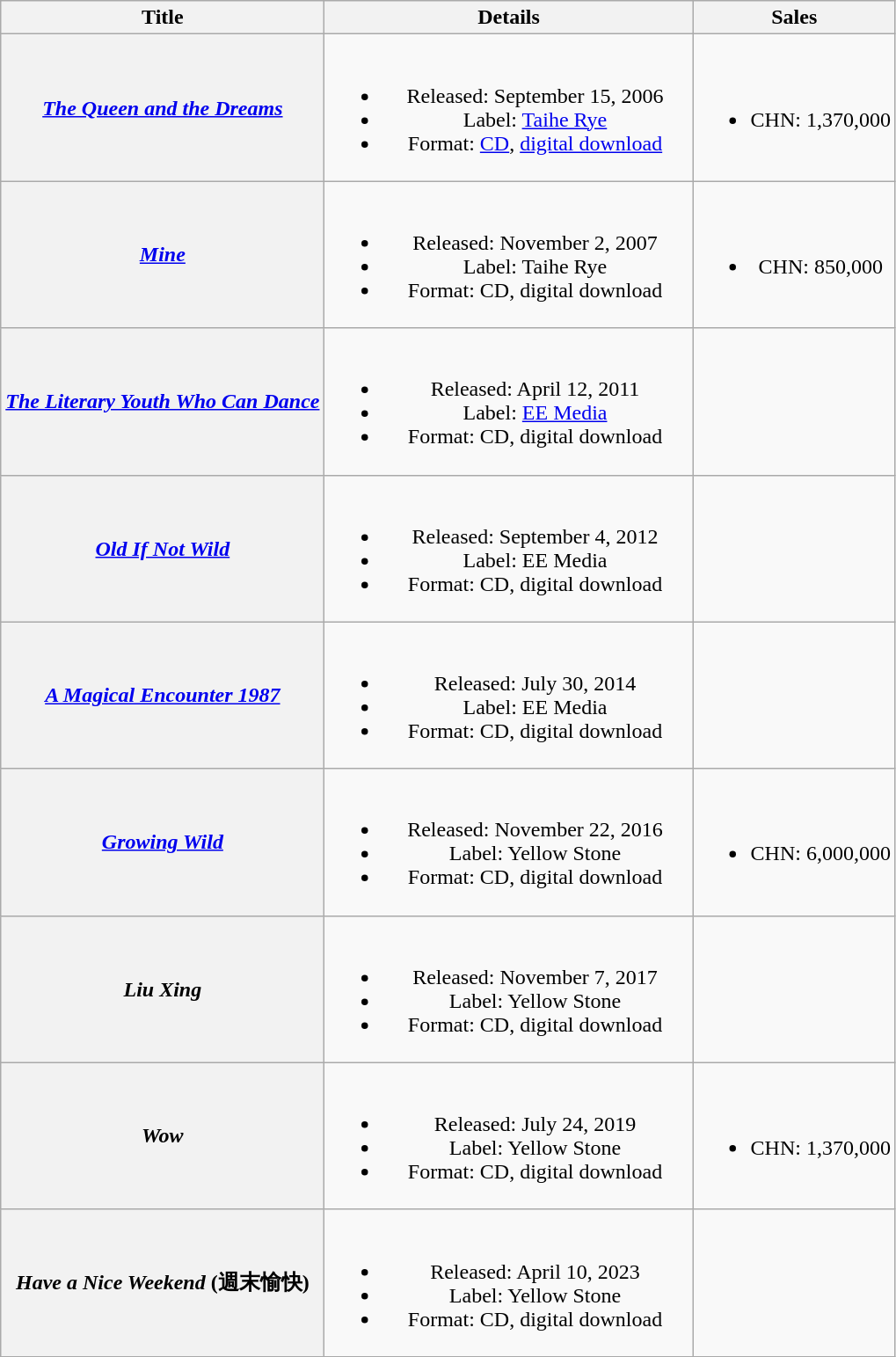<table class="wikitable plainrowheaders" style="text-align:center;">
<tr>
<th scope="col">Title</th>
<th scope="col" style="width:17em;">Details</th>
<th>Sales</th>
</tr>
<tr>
<th scope="row"><em><a href='#'>The Queen and the Dreams</a></em></th>
<td><br><ul><li>Released: September 15, 2006</li><li>Label: <a href='#'>Taihe Rye</a></li><li>Format: <a href='#'>CD</a>, <a href='#'>digital download</a></li></ul></td>
<td><br><ul><li>CHN: 1,370,000</li></ul></td>
</tr>
<tr>
<th scope="row"><em><a href='#'>Mine</a></em></th>
<td><br><ul><li>Released: November 2, 2007</li><li>Label: Taihe Rye</li><li>Format: CD, digital download</li></ul></td>
<td><br><ul><li>CHN: 850,000</li></ul></td>
</tr>
<tr>
<th scope="row"><em><a href='#'>The Literary Youth Who Can Dance</a></em></th>
<td><br><ul><li>Released: April 12, 2011</li><li>Label: <a href='#'>EE Media</a></li><li>Format: CD, digital download</li></ul></td>
<td></td>
</tr>
<tr>
<th scope="row"><em><a href='#'>Old If Not Wild</a></em></th>
<td><br><ul><li>Released: September 4, 2012</li><li>Label: EE Media</li><li>Format: CD, digital download</li></ul></td>
<td></td>
</tr>
<tr>
<th scope="row"><em><a href='#'>A Magical Encounter 1987</a></em></th>
<td><br><ul><li>Released: July 30, 2014</li><li>Label: EE Media</li><li>Format: CD, digital download</li></ul></td>
<td></td>
</tr>
<tr>
<th scope="row"><em><a href='#'>Growing Wild</a></em></th>
<td><br><ul><li>Released: November 22, 2016</li><li>Label: Yellow Stone</li><li>Format: CD, digital download</li></ul></td>
<td><br><ul><li>CHN: 6,000,000 </li></ul></td>
</tr>
<tr>
<th scope="row"><em>Liu Xing</em></th>
<td><br><ul><li>Released: November 7, 2017</li><li>Label: Yellow Stone</li><li>Format: CD, digital download</li></ul></td>
<td></td>
</tr>
<tr>
<th scope="row"><em>Wow</em></th>
<td><br><ul><li>Released: July 24, 2019</li><li>Label: Yellow Stone</li><li>Format: CD, digital download</li></ul></td>
<td><br><ul><li>CHN: 1,370,000 </li></ul></td>
</tr>
<tr>
<th scope="row"><em>Have a Nice Weekend</em> (週末愉快)</th>
<td><br><ul><li>Released: April 10, 2023</li><li>Label: Yellow Stone</li><li>Format: CD, digital download</li></ul></td>
<td></td>
</tr>
</table>
